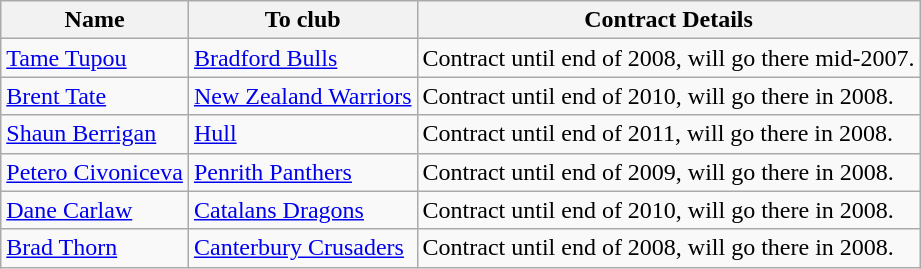<table class=wikitable>
<tr>
<th>Name</th>
<th>To club</th>
<th>Contract Details</th>
</tr>
<tr>
<td><a href='#'>Tame Tupou</a></td>
<td><a href='#'>Bradford Bulls</a></td>
<td>Contract until end of 2008, will go there mid-2007.</td>
</tr>
<tr>
<td><a href='#'>Brent Tate</a></td>
<td><a href='#'>New Zealand Warriors</a></td>
<td>Contract until end of 2010, will go there in 2008.</td>
</tr>
<tr>
<td><a href='#'>Shaun Berrigan</a></td>
<td><a href='#'>Hull</a></td>
<td>Contract until end of 2011, will go there in 2008.</td>
</tr>
<tr>
<td><a href='#'>Petero Civoniceva</a></td>
<td><a href='#'>Penrith Panthers</a></td>
<td>Contract until end of 2009, will go there in 2008.</td>
</tr>
<tr>
<td><a href='#'>Dane Carlaw</a></td>
<td><a href='#'>Catalans Dragons</a></td>
<td>Contract until end of 2010, will go there in 2008.</td>
</tr>
<tr>
<td><a href='#'>Brad Thorn</a></td>
<td><a href='#'>Canterbury Crusaders</a></td>
<td>Contract until end of 2008, will go there in 2008.</td>
</tr>
</table>
